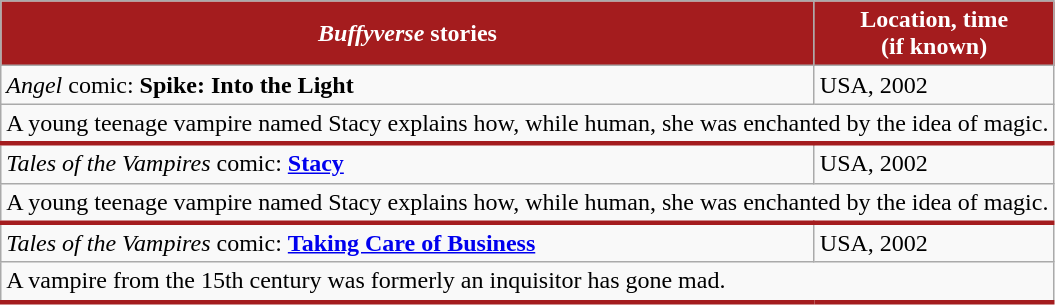<table class="wikitable">
<tr>
<th style="background: #A41C1E; color: white;"><em>Buffyverse</em> stories</th>
<th style="background: #A41C1E; color: white;"><strong>Location, time</strong><br>(if known)</th>
</tr>
<tr ' Angel comic: Spike: Into the Light>
<td><em>Angel</em> comic: <strong>Spike: Into the Light</strong></td>
<td>USA, 2002</td>
</tr>
<tr>
<td style="border-bottom: 3px solid #A41C1E;" colspan="2">A young teenage vampire named Stacy explains how, while human, she was enchanted by the idea of magic.</td>
</tr>
<tr ' Tales of the Vampires comic: >
<td><em>Tales of the Vampires</em> comic: <strong><a href='#'>Stacy</a></strong></td>
<td>USA, 2002</td>
</tr>
<tr>
<td style="border-bottom: 3px solid #A41C1E;" colspan="2">A young teenage vampire named Stacy explains how, while human, she was enchanted by the idea of magic.</td>
</tr>
<tr>
<td><em>Tales of the Vampires</em> comic: <strong><a href='#'>Taking Care of Business</a></strong></td>
<td>USA, 2002</td>
</tr>
<tr>
<td style="border-bottom: 3px solid #A41C1E;" colspan="2">A vampire from the 15th century was formerly an inquisitor has gone mad.</td>
</tr>
</table>
